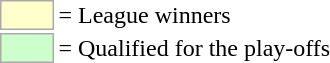<table>
<tr>
<td style="background:#ffc; border:1px solid #aaa; width:2em;"></td>
<td>= League winners</td>
</tr>
<tr>
<td style="background:#cfc; border:1px solid #aaa; width:2em;"></td>
<td>= Qualified for the play-offs</td>
</tr>
</table>
